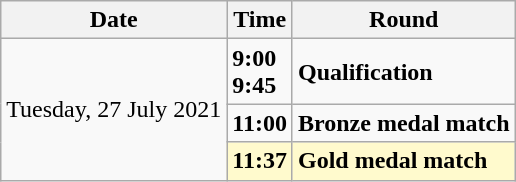<table class="wikitable">
<tr>
<th>Date</th>
<th>Time</th>
<th>Round</th>
</tr>
<tr>
<td rowspan=3>Tuesday, 27 July 2021</td>
<td><strong>9:00</strong><br><strong>9:45</strong></td>
<td><strong>Qualification</strong></td>
</tr>
<tr>
<td><strong>11:00</strong></td>
<td><strong>Bronze medal match</strong></td>
</tr>
<tr style=background:lemonchiffon>
<td><strong>11:37</strong></td>
<td><strong>Gold medal match</strong></td>
</tr>
</table>
